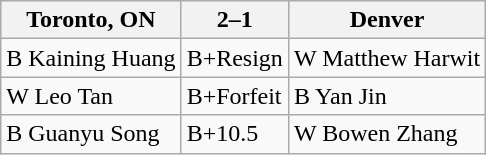<table class="wikitable">
<tr>
<th>Toronto, ON</th>
<th>2–1</th>
<th>Denver</th>
</tr>
<tr>
<td>B Kaining Huang</td>
<td>B+Resign</td>
<td>W Matthew Harwit</td>
</tr>
<tr>
<td>W Leo Tan</td>
<td>B+Forfeit</td>
<td>B Yan Jin</td>
</tr>
<tr>
<td>B Guanyu Song</td>
<td>B+10.5</td>
<td>W Bowen Zhang</td>
</tr>
</table>
